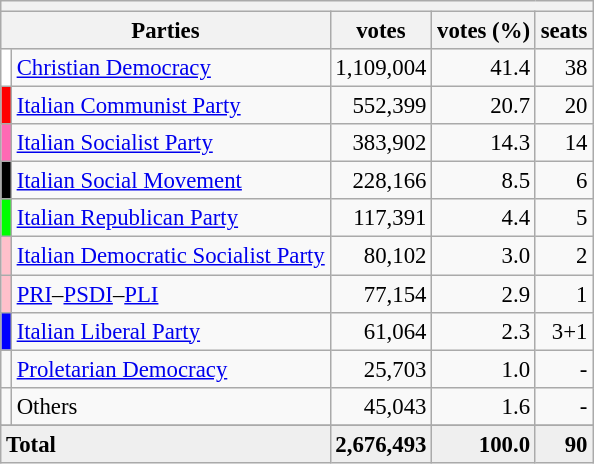<table class="wikitable" style="font-size:95%">
<tr>
<th colspan=5></th>
</tr>
<tr bgcolor="EFEFEF"|->
<th Colspan=2>Parties</th>
<th>votes</th>
<th>votes (%)</th>
<th>seats</th>
</tr>
<tr>
<td bgcolor=White></td>
<td><a href='#'>Christian Democracy</a></td>
<td align=right>1,109,004</td>
<td align=right>41.4</td>
<td align=right>38</td>
</tr>
<tr>
<td bgcolor=Red></td>
<td><a href='#'>Italian Communist Party</a></td>
<td align=right>552,399</td>
<td align=right>20.7</td>
<td align=right>20</td>
</tr>
<tr>
<td bgcolor=Hotpink></td>
<td><a href='#'>Italian Socialist Party</a></td>
<td align=right>383,902</td>
<td align=right>14.3</td>
<td align=right>14</td>
</tr>
<tr>
<td bgcolor=Black></td>
<td><a href='#'>Italian Social Movement</a></td>
<td align=right>228,166</td>
<td align=right>8.5</td>
<td align=right>6</td>
</tr>
<tr>
<td bgcolor=Lime></td>
<td><a href='#'>Italian Republican Party</a></td>
<td align=right>117,391</td>
<td align=right>4.4</td>
<td align=right>5</td>
</tr>
<tr>
<td bgcolor=Pink></td>
<td><a href='#'>Italian Democratic Socialist Party</a></td>
<td align=right>80,102</td>
<td align=right>3.0</td>
<td align=right>2</td>
</tr>
<tr>
<td bgcolor=Pink></td>
<td><a href='#'>PRI</a>–<a href='#'>PSDI</a>–<a href='#'>PLI</a></td>
<td align=right>77,154</td>
<td align=right>2.9</td>
<td align=right>1</td>
</tr>
<tr>
<td bgcolor=Blue></td>
<td><a href='#'>Italian Liberal Party</a></td>
<td align=right>61,064</td>
<td align=right>2.3</td>
<td align=right>3+1</td>
</tr>
<tr>
<td bgcolor=></td>
<td><a href='#'>Proletarian Democracy</a></td>
<td align=right>25,703</td>
<td align=right>1.0</td>
<td align=right>-</td>
</tr>
<tr>
<td bgcolor=></td>
<td>Others</td>
<td align=right>45,043</td>
<td align=right>1.6</td>
<td align=right>-</td>
</tr>
<tr>
</tr>
<tr bgcolor="EFEFEF">
<td colspan=2><strong>Total</strong></td>
<td align=right><strong>2,676,493</strong></td>
<td align=right><strong>100.0</strong></td>
<td align=right><strong>90</strong></td>
</tr>
</table>
